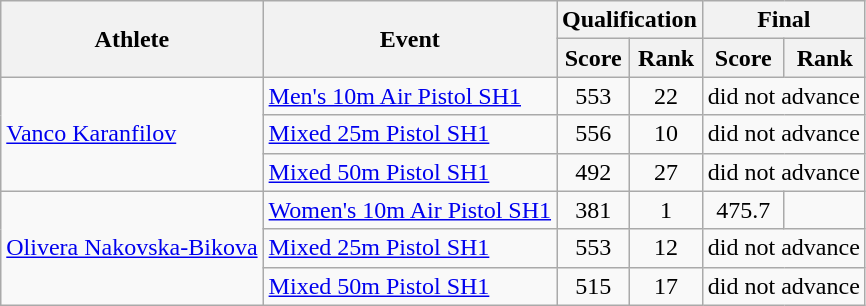<table class=wikitable>
<tr>
<th rowspan="2">Athlete</th>
<th rowspan="2">Event</th>
<th colspan="2">Qualification</th>
<th colspan="2">Final</th>
</tr>
<tr>
<th>Score</th>
<th>Rank</th>
<th>Score</th>
<th>Rank</th>
</tr>
<tr align=center>
<td align=left rowspan=3><a href='#'>Vanco Karanfilov</a></td>
<td align=left><a href='#'>Men's 10m Air Pistol SH1</a></td>
<td>553</td>
<td>22</td>
<td colspan=2>did not advance</td>
</tr>
<tr align=center>
<td align=left><a href='#'>Mixed 25m Pistol SH1</a></td>
<td>556</td>
<td>10</td>
<td colspan=2>did not advance</td>
</tr>
<tr align=center>
<td align=left><a href='#'>Mixed 50m Pistol SH1</a></td>
<td>492</td>
<td>27</td>
<td colspan=2>did not advance</td>
</tr>
<tr align=center>
<td align=left rowspan=3><a href='#'>Olivera Nakovska-Bikova</a></td>
<td align=left><a href='#'>Women's 10m Air Pistol SH1</a></td>
<td>381 </td>
<td>1</td>
<td>475.7 </td>
<td></td>
</tr>
<tr align=center>
<td align=left><a href='#'>Mixed 25m Pistol SH1</a></td>
<td>553</td>
<td>12</td>
<td colspan=2>did not advance</td>
</tr>
<tr align=center>
<td align=left><a href='#'>Mixed 50m Pistol SH1</a></td>
<td>515</td>
<td>17</td>
<td colspan=2>did not advance</td>
</tr>
</table>
